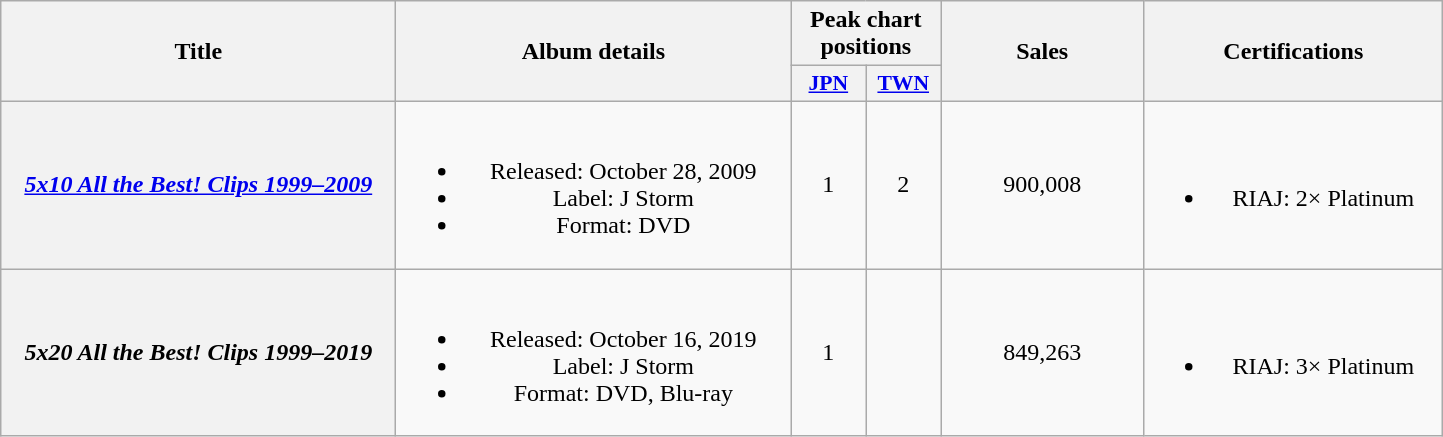<table class="wikitable plainrowheaders" style="text-align:center;" border="1">
<tr>
<th scope="col" rowspan="2" style="width:16em;">Title</th>
<th scope="col" rowspan="2" style="width:16em;">Album details</th>
<th scope="col" colspan="2">Peak chart positions</th>
<th rowspan="2" style="width:8em;">Sales</th>
<th rowspan="2" scope="col" style="width:12em;">Certifications</th>
</tr>
<tr>
<th scope="col" style="width:3em;font-size:90%;"><a href='#'>JPN</a><br></th>
<th scope="col" style="width:3em;font-size:90%;"><a href='#'>TWN</a><br></th>
</tr>
<tr>
<th scope="row"><em><a href='#'>5x10 All the Best! Clips 1999–2009</a></em></th>
<td><br><ul><li>Released: October 28, 2009</li><li>Label: J Storm</li><li>Format: DVD</li></ul></td>
<td>1</td>
<td>2</td>
<td>900,008</td>
<td><br><ul><li>RIAJ: 2× Platinum</li></ul></td>
</tr>
<tr>
<th scope="row"><em>5x20 All the Best! Clips 1999–2019</em></th>
<td><br><ul><li>Released: October 16, 2019</li><li>Label: J Storm</li><li>Format: DVD, Blu-ray</li></ul></td>
<td>1</td>
<td></td>
<td>849,263</td>
<td><br><ul><li>RIAJ: 3× Platinum</li></ul></td>
</tr>
</table>
